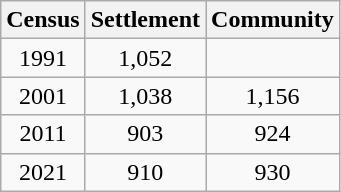<table class="wikitable" style="text-align:center">
<tr>
<th>Census</th>
<th>Settlement</th>
<th>Community</th>
</tr>
<tr>
<td>1991</td>
<td>1,052</td>
<td></td>
</tr>
<tr>
<td>2001</td>
<td>1,038</td>
<td>1,156</td>
</tr>
<tr>
<td>2011</td>
<td>903</td>
<td>924</td>
</tr>
<tr>
<td>2021</td>
<td>910</td>
<td>930</td>
</tr>
</table>
